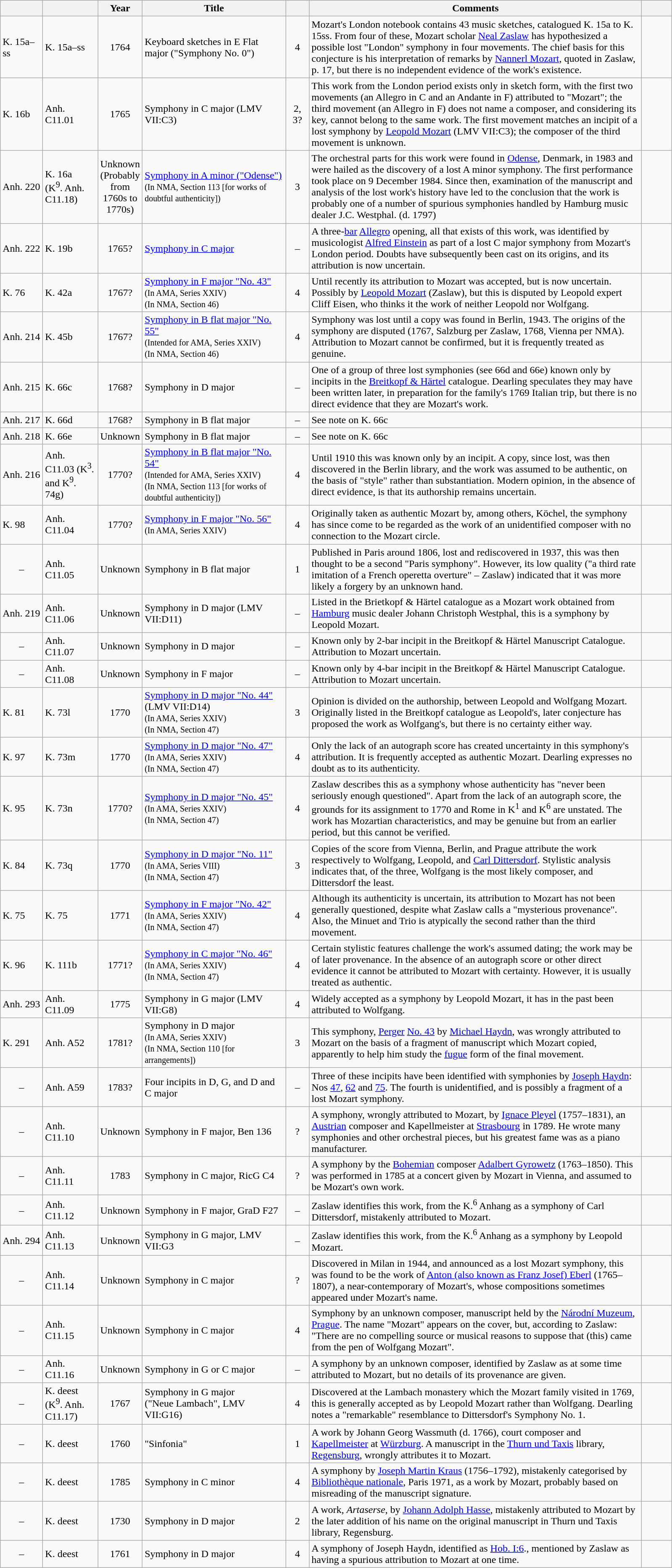<table Class= wikitable>
<tr>
<th width="60"></th>
<th width="80"></th>
<th width="50">Year</th>
<th width="220">Title</th>
<th width="30"></th>
<th width="520">Comments</th>
<th width="40"></th>
</tr>
<tr>
<td>K. 15a–ss</td>
<td>K. 15a–ss</td>
<td align="center">1764</td>
<td>Keyboard sketches in E Flat major ("Symphony No. 0")</td>
<td align="center">4</td>
<td>Mozart's London notebook contains 43 music sketches, catalogued K. 15a to K. 15ss. From four of these, Mozart scholar <a href='#'>Neal Zaslaw</a> has hypothesized a possible lost "London" symphony in four movements. The chief basis for this conjecture is his interpretation of remarks by <a href='#'>Nannerl Mozart</a>, quoted in Zaslaw, p. 17, but there is no independent evidence of the work's existence.</td>
<td></td>
</tr>
<tr>
<td>K. 16b</td>
<td>Anh. C11.01</td>
<td align="center">1765</td>
<td>Symphony in C major (LMV VII:C3)</td>
<td align="center">2, 3?</td>
<td>This work from the London period exists only in sketch form, with the first two movements (an Allegro in C and an Andante in F) attributed to "Mozart"; the third movement (an Allegro in F) does not name a composer, and considering its key, cannot belong to the same work. The first movement matches an incipit of a lost symphony by <a href='#'>Leopold Mozart</a> (LMV VII:C3); the composer of the third movement is unknown.</td>
<td></td>
</tr>
<tr>
<td>Anh. 220</td>
<td>K. 16a<br>(K<sup>9</sup>. Anh. C11.18)</td>
<td align="center">Unknown<br>(Probably from 1760s to 1770s)</td>
<td><a href='#'>Symphony in A minor ("Odense")</a><br><small>(In NMA, Section 113 [for works of doubtful authenticity])</small></td>
<td align="center">3</td>
<td>The orchestral parts for this work were found in <a href='#'>Odense</a>, Denmark, in 1983 and were hailed as the discovery of a lost A minor symphony. The first performance took place on 9 December 1984. Since then, examination of the manuscript and analysis of the lost work's history have led to the conclusion that the work is probably one of a number of spurious symphonies handled by Hamburg music dealer J.C. Westphal. (d. 1797)</td>
<td></td>
</tr>
<tr>
<td>Anh. 222</td>
<td>K. 19b</td>
<td align="center">1765?</td>
<td><a href='#'>Symphony in C major</a></td>
<td align="center">–</td>
<td>A three-<a href='#'>bar</a> <a href='#'>Allegro</a> opening, all that exists of this work, was identified by musicologist <a href='#'>Alfred Einstein</a> as part of a lost C major symphony from Mozart's London period. Doubts have subsequently been cast on its origins, and its attribution is now uncertain.</td>
<td></td>
</tr>
<tr>
<td>K. 76</td>
<td>K. 42a</td>
<td align="center">1767?</td>
<td><a href='#'>Symphony in F major "No. 43"</a><br><small>(In AMA, Series XXIV)<br>(In NMA, Section 46)</small></td>
<td align="center">4</td>
<td>Until recently its attribution to Mozart was accepted, but is now uncertain. Possibly by <a href='#'>Leopold Mozart</a> (Zaslaw), but this is disputed by Leopold expert Cliff Eisen, who thinks it the work of neither Leopold nor Wolfgang.</td>
<td></td>
</tr>
<tr>
<td>Anh. 214</td>
<td>K. 45b</td>
<td align="center">1767?</td>
<td><a href='#'>Symphony in B flat major "No. 55"</a><br><small>(Intended for AMA, Series XXIV)<br>(In NMA, Section 46)</small></td>
<td align="center">4</td>
<td>Symphony was lost until a copy was found in Berlin, 1943. The origins of the symphony are disputed (1767, Salzburg per Zaslaw, 1768, Vienna per NMA). Attribution to Mozart cannot be confirmed, but it is frequently treated as genuine.</td>
<td><br></td>
</tr>
<tr>
<td>Anh. 215</td>
<td>K. 66c</td>
<td align="center">1768?</td>
<td>Symphony in D major</td>
<td align="center">–</td>
<td>One of a group of three lost symphonies (see 66d and 66e) known only by incipits in the <a href='#'>Breitkopf & Härtel</a> catalogue. Dearling speculates they may have been written later, in preparation for the family's 1769 Italian trip, but there is no direct evidence that they are Mozart's work.</td>
<td></td>
</tr>
<tr>
<td>Anh. 217</td>
<td>K. 66d</td>
<td align="center">1768?</td>
<td>Symphony in B flat major</td>
<td align="center">–</td>
<td>See note on K. 66c</td>
<td></td>
</tr>
<tr>
<td>Anh. 218</td>
<td>K. 66e</td>
<td align="center">Unknown</td>
<td>Symphony in B flat major</td>
<td align="center">–</td>
<td>See note on K. 66c</td>
<td></td>
</tr>
<tr>
<td>Anh. 216</td>
<td>Anh. C11.03 (K<sup>3</sup>. and K<sup>9</sup>. 74g)</td>
<td align="center">1770?</td>
<td><a href='#'>Symphony in B flat major "No. 54"</a><br><small>(Intended for AMA, Series XXIV)<br>(In NMA, Section 113 [for works of doubtful authenticity])</small></td>
<td align="center">4</td>
<td>Until 1910 this was known only by an incipit. A copy, since lost, was then discovered in the Berlin library, and the work was assumed to be authentic, on the basis of "style" rather than substantiation. Modern opinion, in the absence of direct evidence, is that its authorship remains uncertain.</td>
<td></td>
</tr>
<tr>
<td>K. 98</td>
<td>Anh. C11.04</td>
<td align="center">1770?</td>
<td><a href='#'>Symphony in F major "No. 56"</a><br><small>(In AMA, Series XXIV)</small></td>
<td align="center">4</td>
<td>Originally taken as authentic Mozart by, among others, Köchel, the symphony has since come to be regarded as the work of an unidentified composer with no connection to the Mozart circle.</td>
<td></td>
</tr>
<tr>
<td align="center">–</td>
<td>Anh. C11.05</td>
<td align="center">Unknown</td>
<td>Symphony in B flat major</td>
<td align="center">1</td>
<td>Published in Paris around 1806, lost and rediscovered in 1937, this was then thought to be a second "Paris symphony". However, its low quality ("a third rate imitation of a French operetta overture" – Zaslaw) indicated that it was more likely a forgery by an unknown hand.</td>
<td></td>
</tr>
<tr>
<td>Anh. 219</td>
<td>Anh. C11.06</td>
<td align="center">Unknown</td>
<td>Symphony in D major (LMV VII:D11)</td>
<td align="center">–</td>
<td>Listed in the Brietkopf & Härtel catalogue as a Mozart work obtained from <a href='#'>Hamburg</a> music dealer Johann Christoph Westphal, this is a symphony by Leopold Mozart.</td>
<td></td>
</tr>
<tr>
<td align="center">–</td>
<td>Anh. C11.07</td>
<td align="center">Unknown</td>
<td>Symphony in D major</td>
<td align="center">–</td>
<td>Known only by 2-bar incipit in the Breitkopf & Härtel Manuscript Catalogue. Attribution to Mozart uncertain.</td>
<td></td>
</tr>
<tr>
<td align="center">–</td>
<td>Anh. C11.08</td>
<td align="center">Unknown</td>
<td>Symphony in F major</td>
<td align="center">–</td>
<td>Known only by 4-bar incipit in the Breitkopf & Härtel Manuscript Catalogue. Attribution to Mozart uncertain.</td>
<td></td>
</tr>
<tr>
<td>K. 81</td>
<td>K. 73l</td>
<td align="center">1770</td>
<td><a href='#'>Symphony in D major "No. 44"</a> (LMV VII:D14)<br><small>(In AMA, Series XXIV)<br>(In NMA, Section 47)</small></td>
<td align="center">3</td>
<td>Opinion is divided on the authorship, between Leopold and Wolfgang Mozart. Originally listed in the Breitkopf catalogue as Leopold's, later conjecture has proposed the work as Wolfgang's, but there is no certainty either way.</td>
<td><br></td>
</tr>
<tr>
<td>K. 97</td>
<td>K. 73m</td>
<td align="center">1770</td>
<td><a href='#'>Symphony in D major "No. 47"</a><br><small>(In AMA, Series XXIV)<br>(In NMA, Section 47)</small></td>
<td align="center">4</td>
<td>Only the lack of an autograph score has created uncertainty in this symphony's attribution. It is frequently accepted as authentic Mozart. Dearling expresses no doubt as to its authenticity.</td>
<td></td>
</tr>
<tr>
<td>K. 95</td>
<td>K. 73n</td>
<td align="center">1770?</td>
<td><a href='#'>Symphony in D major "No. 45"</a><br><small>(In AMA, Series XXIV)<br>(In NMA, Section 47)</small></td>
<td align="center">4</td>
<td>Zaslaw describes this as a symphony whose authenticity has "never been seriously enough questioned". Apart from the lack of an autograph score, the grounds for its assignment to 1770 and Rome in K<sup>1</sup> and K<sup>6</sup> are unstated. The work has Mozartian characteristics, and may be genuine but from an earlier period, but this cannot be verified.</td>
<td></td>
</tr>
<tr>
<td>K. 84</td>
<td>K. 73q</td>
<td align="center">1770</td>
<td><a href='#'>Symphony in D major "No. 11"</a><br><small>(In AMA, Series VIII)<br>(In NMA, Section 47)</small></td>
<td align="center">3</td>
<td>Copies of the score from Vienna, Berlin, and Prague attribute the work respectively to Wolfgang, Leopold, and <a href='#'>Carl Dittersdorf</a>. Stylistic analysis indicates that, of the three, Wolfgang is the most likely composer, and Dittersdorf the least.</td>
<td><br></td>
</tr>
<tr>
<td>K. 75</td>
<td>K. 75</td>
<td align="center">1771</td>
<td><a href='#'>Symphony in F major "No. 42"</a><br><small>(In AMA, Series XXIV)<br>(In NMA, Section 47)</small></td>
<td align="center">4</td>
<td>Although its authenticity is uncertain, its attribution to Mozart has not been generally questioned, despite what Zaslaw calls a "mysterious provenance". Also, the Minuet and Trio is atypically the second rather than the third movement.</td>
<td></td>
</tr>
<tr>
<td>K. 96</td>
<td>K. 111b</td>
<td align="center">1771?</td>
<td><a href='#'>Symphony in C major "No. 46"</a><br><small>(In AMA, Series XXIV)<br>(In NMA, Section 47)</small></td>
<td align="center">4</td>
<td>Certain stylistic features challenge the work's assumed dating; the work may be of later provenance. In the absence of an autograph score or other direct evidence it cannot be attributed to Mozart with certainty. However, it is usually treated as authentic.</td>
<td></td>
</tr>
<tr>
<td>Anh. 293</td>
<td>Anh. C11.09</td>
<td align="center">1775</td>
<td>Symphony in G major (LMV VII:G8)</td>
<td align="center">4</td>
<td>Widely accepted as a symphony by Leopold Mozart, it has in the past been attributed to Wolfgang.</td>
<td></td>
</tr>
<tr>
<td>K. 291</td>
<td>Anh. A52</td>
<td align="center">1781?</td>
<td>Symphony in D major<br><small>(In AMA, Series XXIV)<br>(In NMA, Section 110 [for arrangements])</small></td>
<td align="center">3</td>
<td>This symphony, <a href='#'>Perger</a> <a href='#'>No. 43</a> by <a href='#'>Michael Haydn</a>, was wrongly attributed to Mozart on the basis of a fragment of manuscript which Mozart copied, apparently to help him study the <a href='#'>fugue</a> form of the final movement.</td>
<td></td>
</tr>
<tr>
<td align="center">–</td>
<td>Anh. A59</td>
<td align="center">1783?</td>
<td>Four incipits in D, G, and D and C major</td>
<td align="center">–</td>
<td>Three of these incipits have been identified with symphonies by <a href='#'>Joseph Haydn</a>: Nos <a href='#'>47</a>, <a href='#'>62</a> and <a href='#'>75</a>. The fourth is unidentified, and is possibly a fragment of a lost Mozart symphony.</td>
<td></td>
</tr>
<tr>
<td align="center">–</td>
<td>Anh. C11.10</td>
<td align="center">Unknown</td>
<td>Symphony in F major, Ben 136</td>
<td align="center">?</td>
<td>A symphony, wrongly attributed to Mozart, by <a href='#'>Ignace Pleyel</a> (1757–1831), an <a href='#'>Austrian</a> composer and Kapellmeister at <a href='#'>Strasbourg</a> in 1789. He wrote many symphonies and other orchestral pieces, but his greatest fame was as a piano manufacturer.</td>
<td></td>
</tr>
<tr>
<td align="center">–</td>
<td>Anh. C11.11</td>
<td align="center">1783</td>
<td>Symphony in C major, RicG C4</td>
<td align="center">?</td>
<td>A symphony by the <a href='#'>Bohemian</a> composer <a href='#'>Adalbert Gyrowetz</a> (1763–1850). This was performed in 1785 at a concert given by Mozart in Vienna, and assumed to be Mozart's own work.</td>
<td></td>
</tr>
<tr>
<td align="center">–</td>
<td>Anh. C11.12</td>
<td align="center">Unknown</td>
<td>Symphony in F major, GraD F27</td>
<td align="center">–</td>
<td>Zaslaw identifies this work, from the K.<sup>6</sup> Anhang as a symphony of Carl Dittersdorf, mistakenly attributed to Mozart.</td>
<td></td>
</tr>
<tr>
<td>Anh. 294</td>
<td>Anh. C11.13</td>
<td align="center">Unknown</td>
<td>Symphony in G major, LMV VII:G3</td>
<td align="center">–</td>
<td>Zaslaw identifies this work, from the K.<sup>6</sup> Anhang as a symphony by Leopold Mozart.</td>
<td></td>
</tr>
<tr>
<td align="center">–</td>
<td>Anh. C11.14</td>
<td align="center">Unknown</td>
<td>Symphony in C major</td>
<td align="center">?</td>
<td>Discovered in Milan in 1944, and announced as a lost Mozart symphony, this was found to be the work of <a href='#'>Anton (also known as Franz Josef) Eberl</a> (1765–1807), a near-contemporary of Mozart's, whose compositions sometimes appeared under Mozart's name.</td>
<td></td>
</tr>
<tr>
<td align="center">–</td>
<td>Anh. C11.15</td>
<td align="center">Unknown</td>
<td>Symphony in C major</td>
<td align="center">4</td>
<td>Symphony by an unknown composer, manuscript held by the <a href='#'>Národní Muzeum</a>, <a href='#'>Prague</a>. The name "Mozart" appears on the cover, but, according to Zaslaw: "There are no compelling source or musical reasons to suppose that (this) came from the pen of Wolfgang Mozart".</td>
<td></td>
</tr>
<tr>
<td align="center">–</td>
<td>Anh. C11.16</td>
<td align="center">Unknown</td>
<td>Symphony in G or C major</td>
<td align="center">–</td>
<td>A symphony by an unknown composer, identified by Zaslaw as at some time attributed to Mozart, but no details of its provenance are given.</td>
<td></td>
</tr>
<tr>
<td align="center">–</td>
<td>K. deest (K<sup>9</sup>. Anh. C11.17)</td>
<td align="center">1767</td>
<td>Symphony in G major<br>("Neue Lambach", LMV VII:G16)</td>
<td align="center">4</td>
<td>Discovered at the Lambach monastery which the Mozart family visited in 1769, this is generally accepted as by Leopold Mozart rather than Wolfgang. Dearling notes a "remarkable" resemblance to Dittersdorf's Symphony No. 1.</td>
<td></td>
</tr>
<tr>
<td align="center">–</td>
<td>K. deest</td>
<td align="center">1760</td>
<td>"Sinfonia"</td>
<td align="center">1</td>
<td>A work by Johann Georg Wassmuth (d. 1766), court composer and <a href='#'>Kapellmeister</a> at <a href='#'>Würzburg</a>. A manuscript in the <a href='#'>Thurn und Taxis</a> library, <a href='#'>Regensburg</a>, wrongly attributes it to Mozart.</td>
<td></td>
</tr>
<tr>
<td align="center">–</td>
<td>K. deest</td>
<td align="center">1785</td>
<td>Symphony in C minor</td>
<td align="center">4</td>
<td>A symphony by <a href='#'>Joseph Martin Kraus</a> (1756–1792), mistakenly categorised by <a href='#'>Bibliothèque nationale</a>, Paris 1971, as a work by Mozart, probably based on misreading of the manuscript signature.</td>
<td></td>
</tr>
<tr>
<td align="center">–</td>
<td>K. deest</td>
<td align="center">1730</td>
<td>Symphony in D major</td>
<td align="center">2</td>
<td>A work, <em>Artaserse</em>, by <a href='#'>Johann Adolph Hasse</a>, mistakenly attributed to Mozart by the later addition of his name on the original manuscript in Thurn und Taxis library, Regensburg.</td>
<td></td>
</tr>
<tr>
<td align="center">–</td>
<td>K. deest</td>
<td align="center">1761</td>
<td>Symphony in D major</td>
<td align="center">4</td>
<td>A symphony of Joseph Haydn, identified as <a href='#'>Hob. I:6</a>., mentioned by Zaslaw as having a spurious attribution to Mozart at one time.</td>
<td></td>
</tr>
</table>
